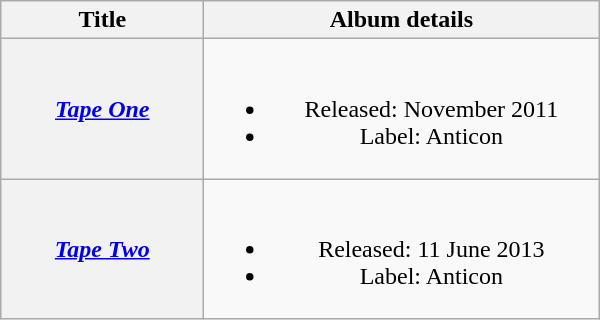<table class="wikitable plainrowheaders" style="text-align: center;">
<tr>
<th scope="col" style="width: 8em;">Title</th>
<th scope="col" style="width: 16em;">Album details</th>
</tr>
<tr>
<th scope="row"><em><a href='#'>Tape One</a></em></th>
<td><br><ul><li>Released: November 2011</li><li>Label: Anticon</li></ul></td>
</tr>
<tr>
<th scope="row"><em><a href='#'>Tape Two</a></em></th>
<td><br><ul><li>Released: 11 June 2013</li><li>Label: Anticon</li></ul></td>
</tr>
</table>
